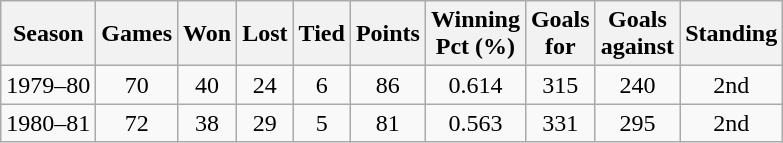<table class="wikitable" style="text-align:center">
<tr>
<th>Season</th>
<th>Games</th>
<th>Won</th>
<th>Lost</th>
<th>Tied</th>
<th>Points</th>
<th>Winning<br> Pct (%)</th>
<th>Goals<br>for</th>
<th>Goals<br>against</th>
<th>Standing</th>
</tr>
<tr>
<td>1979–80</td>
<td>70</td>
<td>40</td>
<td>24</td>
<td>6</td>
<td>86</td>
<td>0.614</td>
<td>315</td>
<td>240</td>
<td>2nd</td>
</tr>
<tr>
<td>1980–81</td>
<td>72</td>
<td>38</td>
<td>29</td>
<td>5</td>
<td>81</td>
<td>0.563</td>
<td>331</td>
<td>295</td>
<td>2nd</td>
</tr>
</table>
